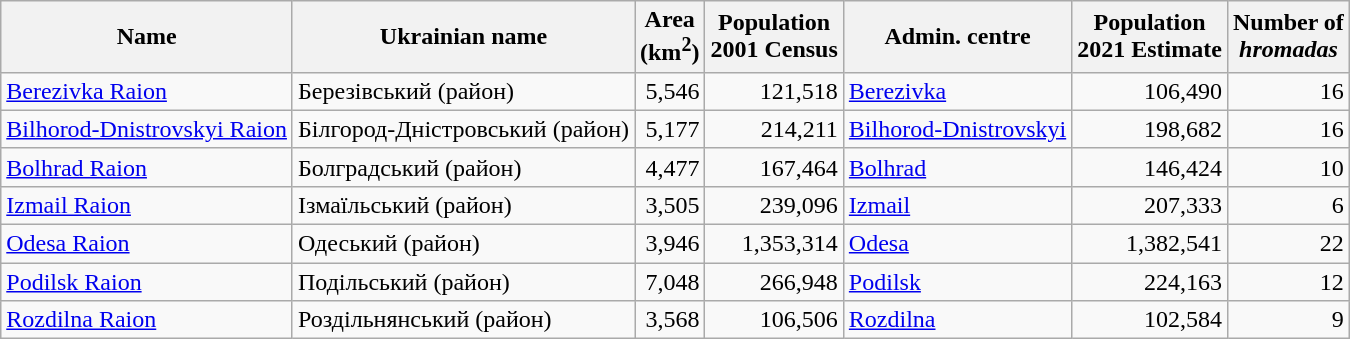<table class="sortable wikitable">
<tr>
<th>Name</th>
<th>Ukrainian name</th>
<th>Area <br>(km<sup>2</sup>)</th>
<th>Population <br> 2001 Census</th>
<th>Admin. centre</th>
<th>Population <br> 2021 Estimate</th>
<th>Number of <br> <em>hromadas</em></th>
</tr>
<tr>
<td><a href='#'>Berezivka Raion</a></td>
<td>Березівський (район)</td>
<td align="right">5,546</td>
<td align="right">121,518</td>
<td><a href='#'>Berezivka</a></td>
<td align="right">106,490</td>
<td align="right">16</td>
</tr>
<tr>
<td><a href='#'>Bilhorod-Dnistrovskyi Raion</a></td>
<td>Білгород-Дністровський (район)</td>
<td align="right">5,177</td>
<td align="right">214,211</td>
<td><a href='#'>Bilhorod-Dnistrovskyi</a></td>
<td align="right">198,682</td>
<td align="right">16</td>
</tr>
<tr>
<td><a href='#'>Bolhrad Raion</a></td>
<td>Болградський (район)</td>
<td align="right">4,477</td>
<td align="right">167,464</td>
<td><a href='#'>Bolhrad</a></td>
<td align="right">146,424</td>
<td align="right">10</td>
</tr>
<tr>
<td><a href='#'>Izmail Raion</a></td>
<td>Ізмаїльський (район)</td>
<td align="right">3,505</td>
<td align="right">239,096</td>
<td><a href='#'>Izmail</a></td>
<td align="right">207,333</td>
<td align="right">6</td>
</tr>
<tr>
<td><a href='#'>Odesa Raion</a></td>
<td>Одеський (район)</td>
<td align="right">3,946</td>
<td align="right">1,353,314</td>
<td><a href='#'>Odesa</a></td>
<td align="right">1,382,541</td>
<td align="right">22</td>
</tr>
<tr>
<td><a href='#'>Podilsk Raion</a></td>
<td>Подільський (район)</td>
<td align="right">7,048</td>
<td align="right">266,948</td>
<td><a href='#'>Podilsk</a></td>
<td align="right">224,163</td>
<td align="right">12</td>
</tr>
<tr>
<td><a href='#'>Rozdilna Raion</a></td>
<td>Роздільнянський (район)</td>
<td align="right">3,568</td>
<td align="right">106,506</td>
<td><a href='#'>Rozdilna</a></td>
<td align="right">102,584</td>
<td align="right">9</td>
</tr>
</table>
